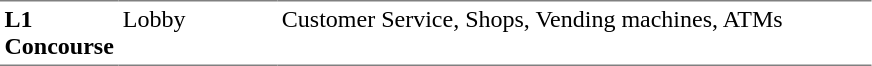<table table border=0 cellspacing=0 cellpadding=3>
<tr>
<td style="border-bottom:solid 1px gray; border-top:solid 1px gray;" valign=top width=50><strong>L1<br>Concourse</strong></td>
<td style="border-bottom:solid 1px gray; border-top:solid 1px gray;" valign=top width=100>Lobby</td>
<td style="border-bottom:solid 1px gray; border-top:solid 1px gray;" valign=top width=390>Customer Service, Shops, Vending machines, ATMs</td>
</tr>
</table>
